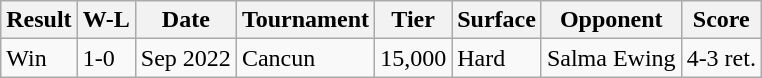<table class="wikitable">
<tr>
<th>Result</th>
<th>W-L</th>
<th>Date</th>
<th>Tournament</th>
<th>Tier</th>
<th>Surface</th>
<th>Opponent</th>
<th>Score</th>
</tr>
<tr>
<td>Win</td>
<td>1-0</td>
<td>Sep 2022</td>
<td>Cancun</td>
<td>15,000</td>
<td>Hard</td>
<td> Salma Ewing</td>
<td>4-3 ret.</td>
</tr>
</table>
